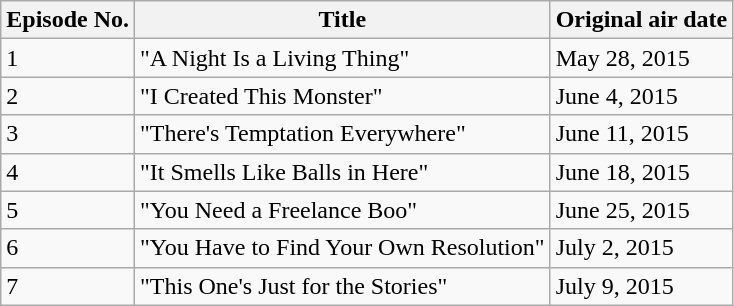<table class="wikitable">
<tr>
<th>Episode No.</th>
<th>Title</th>
<th>Original air date</th>
</tr>
<tr>
<td>1</td>
<td>"A Night Is a Living Thing"</td>
<td>May 28, 2015</td>
</tr>
<tr>
<td>2</td>
<td>"I Created This Monster"</td>
<td>June 4, 2015</td>
</tr>
<tr>
<td>3</td>
<td>"There's Temptation Everywhere"</td>
<td>June 11, 2015</td>
</tr>
<tr>
<td>4</td>
<td>"It Smells Like Balls in Here"</td>
<td>June 18, 2015</td>
</tr>
<tr>
<td>5</td>
<td>"You Need a Freelance Boo"</td>
<td>June 25, 2015</td>
</tr>
<tr>
<td>6</td>
<td>"You Have to Find Your Own Resolution"</td>
<td>July 2, 2015</td>
</tr>
<tr>
<td>7</td>
<td>"This One's Just for the Stories"</td>
<td>July 9, 2015</td>
</tr>
</table>
